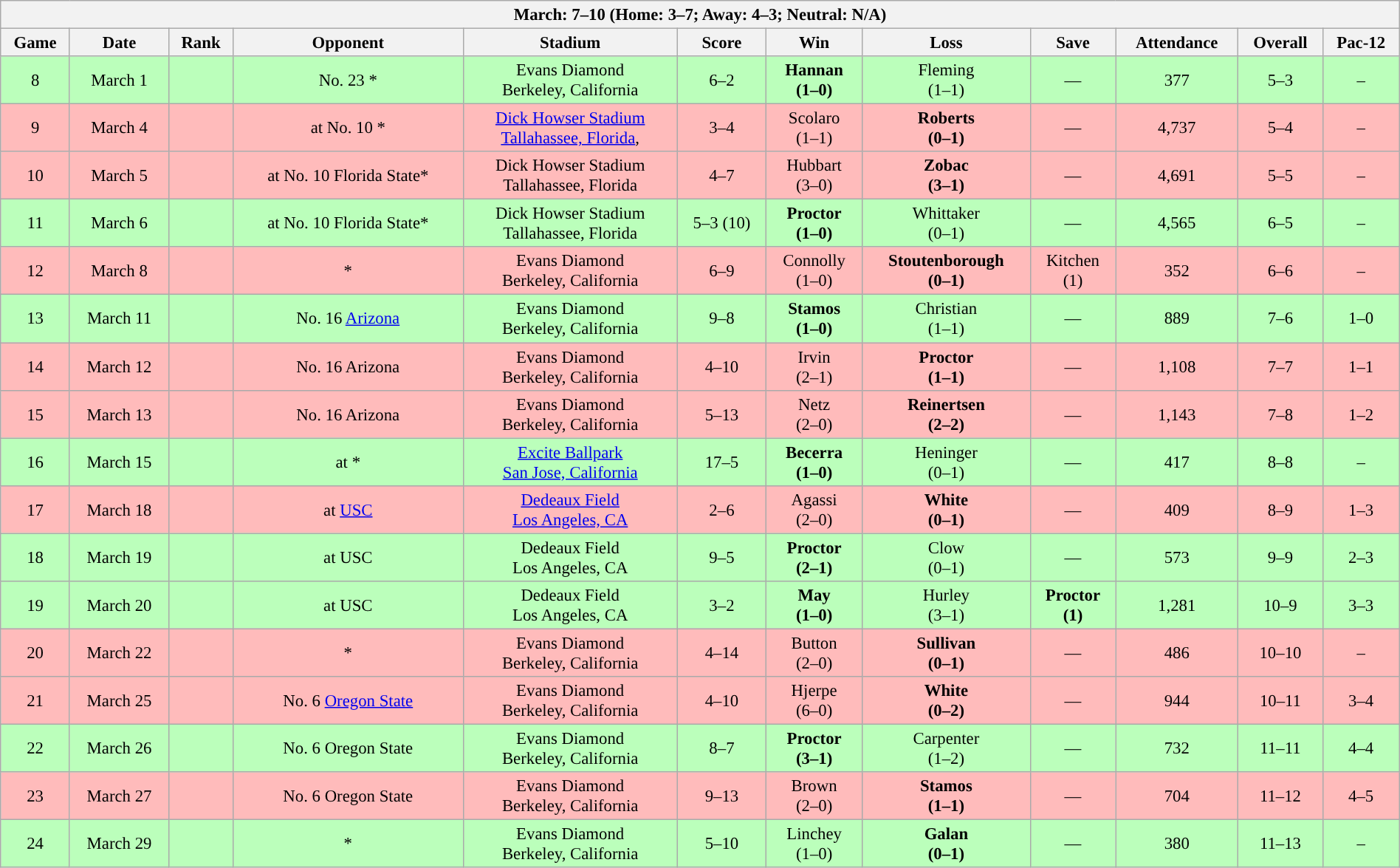<table class="wikitable collapsible collapsed" style="margin:auto; width:100%; text-align:center; font-size:95%">
<tr>
<th colspan=12>March: 7–10 (Home: 3–7; Away: 4–3; Neutral: N/A)</th>
</tr>
<tr>
<th>Game</th>
<th>Date</th>
<th>Rank</th>
<th>Opponent</th>
<th>Stadium</th>
<th>Score</th>
<th>Win</th>
<th>Loss</th>
<th>Save</th>
<th>Attendance</th>
<th>Overall</th>
<th>Pac-12</th>
</tr>
<tr style="background:#bfb;">
<td>8</td>
<td>March 1</td>
<td></td>
<td>No. 23 *</td>
<td>Evans Diamond<br>Berkeley, California</td>
<td>6–2</td>
<td><strong>Hannan<br>(1–0)</strong></td>
<td>Fleming<br>(1–1)</td>
<td>—</td>
<td>377</td>
<td>5–3</td>
<td>–</td>
</tr>
<tr style="background:#fbb;">
<td>9</td>
<td>March 4</td>
<td></td>
<td>at No. 10 *</td>
<td><a href='#'>Dick Howser Stadium</a><br><a href='#'>Tallahassee, Florida</a>,</td>
<td>3–4</td>
<td>Scolaro<br>(1–1)</td>
<td><strong>Roberts<br>(0–1)</strong></td>
<td>—</td>
<td>4,737</td>
<td>5–4</td>
<td>–</td>
</tr>
<tr style="background:#fbb;">
<td>10</td>
<td>March 5</td>
<td></td>
<td>at No. 10 Florida State*</td>
<td>Dick Howser Stadium<br>Tallahassee, Florida</td>
<td>4–7</td>
<td>Hubbart<br>(3–0)</td>
<td><strong>Zobac<br>(3–1)</strong></td>
<td>—</td>
<td>4,691</td>
<td>5–5</td>
<td>–</td>
</tr>
<tr style="background:#bfb;">
<td>11</td>
<td>March 6</td>
<td></td>
<td>at No. 10 Florida State*</td>
<td>Dick Howser Stadium<br>Tallahassee, Florida</td>
<td>5–3 (10)</td>
<td><strong>Proctor<br>(1–0)</strong></td>
<td>Whittaker<br>(0–1)</td>
<td>—</td>
<td>4,565</td>
<td>6–5</td>
<td>–</td>
</tr>
<tr style="background:#fbb;">
<td>12</td>
<td>March 8</td>
<td></td>
<td>*</td>
<td>Evans Diamond<br>Berkeley, California</td>
<td>6–9</td>
<td>Connolly<br>(1–0)</td>
<td><strong>Stoutenborough<br>(0–1)</strong></td>
<td>Kitchen<br>(1)</td>
<td>352</td>
<td>6–6</td>
<td>–</td>
</tr>
<tr style="background:#bfb;">
<td>13</td>
<td>March 11</td>
<td></td>
<td>No. 16 <a href='#'>Arizona</a></td>
<td>Evans Diamond<br>Berkeley, California</td>
<td>9–8</td>
<td><strong>Stamos<br>(1–0)</strong></td>
<td>Christian<br>(1–1)</td>
<td>—</td>
<td>889</td>
<td>7–6</td>
<td>1–0</td>
</tr>
<tr style="background:#fbb;">
<td>14</td>
<td>March 12</td>
<td></td>
<td>No. 16 Arizona</td>
<td>Evans Diamond<br>Berkeley, California</td>
<td>4–10</td>
<td>Irvin<br>(2–1)</td>
<td><strong>Proctor<br>(1–1)</strong></td>
<td>—</td>
<td>1,108</td>
<td>7–7</td>
<td>1–1</td>
</tr>
<tr style="background:#fbb;">
<td>15</td>
<td>March 13</td>
<td></td>
<td>No. 16 Arizona</td>
<td>Evans Diamond<br>Berkeley, California</td>
<td>5–13</td>
<td>Netz<br>(2–0)</td>
<td><strong>Reinertsen<br>(2–2)</strong></td>
<td>—</td>
<td>1,143</td>
<td>7–8</td>
<td>1–2</td>
</tr>
<tr style="background:#bfb;">
<td>16</td>
<td>March 15</td>
<td></td>
<td>at *</td>
<td><a href='#'>Excite Ballpark</a><br><a href='#'>San Jose, California</a></td>
<td>17–5</td>
<td><strong>Becerra<br>(1–0)</strong></td>
<td>Heninger<br>(0–1)</td>
<td>—</td>
<td>417</td>
<td>8–8</td>
<td>–</td>
</tr>
<tr style="background:#fbb;">
<td>17</td>
<td>March 18</td>
<td></td>
<td>at <a href='#'>USC</a></td>
<td><a href='#'>Dedeaux Field</a><br><a href='#'>Los Angeles, CA</a></td>
<td>2–6</td>
<td>Agassi<br>(2–0)</td>
<td><strong>White<br>(0–1)</strong></td>
<td>—</td>
<td>409</td>
<td>8–9</td>
<td>1–3</td>
</tr>
<tr style="background:#bfb;">
<td>18</td>
<td>March 19</td>
<td></td>
<td>at USC</td>
<td>Dedeaux Field<br>Los Angeles, CA</td>
<td>9–5</td>
<td><strong>Proctor<br>(2–1)</strong></td>
<td>Clow<br>(0–1)</td>
<td>—</td>
<td>573</td>
<td>9–9</td>
<td>2–3</td>
</tr>
<tr style="background:#bfb;">
<td>19</td>
<td>March 20</td>
<td></td>
<td>at USC</td>
<td>Dedeaux Field<br>Los Angeles, CA</td>
<td>3–2</td>
<td><strong>May<br>(1–0)</strong></td>
<td>Hurley<br>(3–1)</td>
<td><strong>Proctor<br>(1)</strong></td>
<td>1,281</td>
<td>10–9</td>
<td>3–3</td>
</tr>
<tr style="background:#fbb;">
<td>20</td>
<td>March 22</td>
<td></td>
<td>*</td>
<td>Evans Diamond<br>Berkeley, California</td>
<td>4–14</td>
<td>Button<br>(2–0)</td>
<td><strong>Sullivan<br>(0–1)</strong></td>
<td>—</td>
<td>486</td>
<td>10–10</td>
<td>–</td>
</tr>
<tr style="background:#fbb;">
<td>21</td>
<td>March 25</td>
<td></td>
<td>No. 6 <a href='#'>Oregon State</a></td>
<td>Evans Diamond<br>Berkeley, California</td>
<td>4–10</td>
<td>Hjerpe<br>(6–0)</td>
<td><strong>White<br>(0–2)</strong></td>
<td>—</td>
<td>944</td>
<td>10–11</td>
<td>3–4</td>
</tr>
<tr style="background:#bfb;">
<td>22</td>
<td>March 26</td>
<td></td>
<td>No. 6 Oregon State</td>
<td>Evans Diamond<br>Berkeley, California</td>
<td>8–7</td>
<td><strong>Proctor<br>(3–1)</strong></td>
<td>Carpenter<br>(1–2)</td>
<td>—</td>
<td>732</td>
<td>11–11</td>
<td>4–4</td>
</tr>
<tr style="background:#fbb;">
<td>23</td>
<td>March 27</td>
<td></td>
<td>No. 6 Oregon State</td>
<td>Evans Diamond<br>Berkeley, California</td>
<td>9–13</td>
<td>Brown<br>(2–0)</td>
<td><strong>Stamos<br>(1–1)</strong></td>
<td>—</td>
<td>704</td>
<td>11–12</td>
<td>4–5</td>
</tr>
<tr style="background:#bfb;">
<td>24</td>
<td>March 29</td>
<td></td>
<td>*</td>
<td>Evans Diamond<br>Berkeley, California</td>
<td>5–10</td>
<td>Linchey<br>(1–0)</td>
<td><strong>Galan<br>(0–1)</strong></td>
<td>—</td>
<td>380</td>
<td>11–13</td>
<td>–</td>
</tr>
</table>
